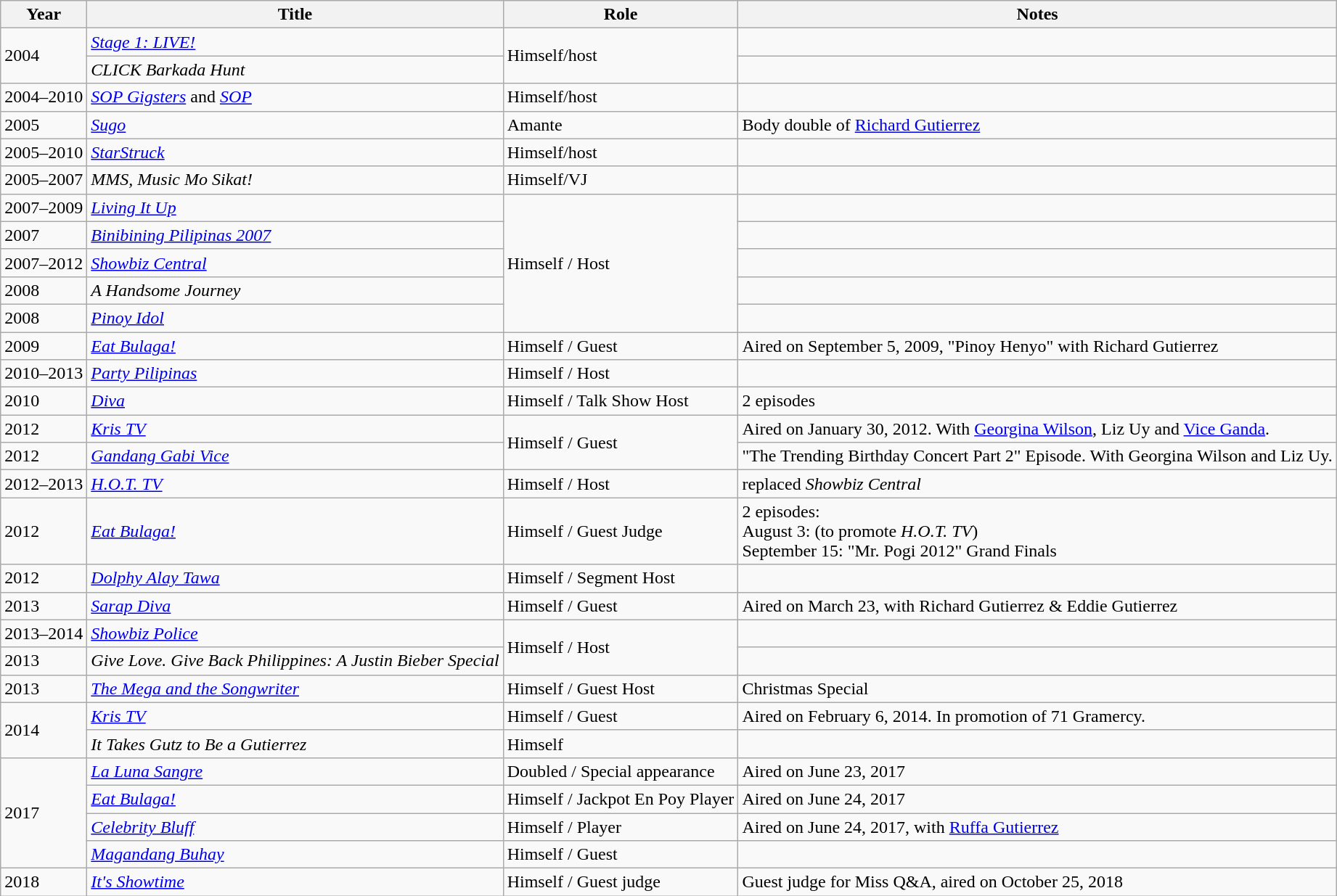<table class="wikitable sortable">
<tr>
<th scope="col">Year</th>
<th scope="col">Title</th>
<th scope="col">Role</th>
<th scope="col" class="unsortable">Notes</th>
</tr>
<tr>
<td rowspan="2">2004</td>
<td><em><a href='#'>Stage 1: LIVE!</a></em></td>
<td rowspan="2">Himself/host</td>
<td></td>
</tr>
<tr>
<td><em>CLICK Barkada Hunt</em></td>
<td></td>
</tr>
<tr>
<td>2004–2010</td>
<td><em><a href='#'>SOP Gigsters</a></em> and <em><a href='#'>SOP</a></em></td>
<td>Himself/host</td>
<td></td>
</tr>
<tr>
<td>2005</td>
<td><em><a href='#'>Sugo</a></em></td>
<td>Amante</td>
<td>Body double of <a href='#'>Richard Gutierrez</a></td>
</tr>
<tr>
<td>2005–2010</td>
<td><em><a href='#'>StarStruck</a></em></td>
<td>Himself/host</td>
</tr>
<tr>
<td>2005–2007</td>
<td><em>MMS, Music Mo Sikat!</em></td>
<td>Himself/VJ</td>
<td></td>
</tr>
<tr>
<td>2007–2009</td>
<td><em><a href='#'>Living It Up</a></em></td>
<td rowspan="5">Himself / Host</td>
<td></td>
</tr>
<tr>
<td>2007</td>
<td><em><a href='#'>Binibining Pilipinas 2007</a></em></td>
<td></td>
</tr>
<tr>
<td>2007–2012</td>
<td><em><a href='#'>Showbiz Central</a></em></td>
<td></td>
</tr>
<tr>
<td>2008</td>
<td><em>A Handsome Journey</em></td>
<td></td>
</tr>
<tr>
<td>2008</td>
<td><em><a href='#'>Pinoy Idol</a></em></td>
<td></td>
</tr>
<tr>
<td>2009</td>
<td><em><a href='#'>Eat Bulaga!</a></em></td>
<td>Himself / Guest</td>
<td>Aired on September 5, 2009, "Pinoy Henyo" with Richard Gutierrez</td>
</tr>
<tr>
<td>2010–2013</td>
<td><em><a href='#'>Party Pilipinas</a></em></td>
<td>Himself / Host</td>
<td></td>
</tr>
<tr>
<td>2010</td>
<td><em><a href='#'>Diva</a></em></td>
<td>Himself / Talk Show Host</td>
<td>2 episodes</td>
</tr>
<tr>
<td>2012</td>
<td><em><a href='#'>Kris TV</a></em></td>
<td rowspan="2">Himself / Guest</td>
<td>Aired on January 30, 2012. With <a href='#'>Georgina Wilson</a>, Liz Uy and <a href='#'>Vice Ganda</a>.</td>
</tr>
<tr>
<td>2012</td>
<td><em><a href='#'>Gandang Gabi Vice</a></em></td>
<td>"The Trending Birthday Concert Part 2" Episode. With Georgina Wilson and Liz Uy.</td>
</tr>
<tr>
<td>2012–2013</td>
<td><em><a href='#'>H.O.T. TV</a></em></td>
<td>Himself / Host</td>
<td>replaced <em>Showbiz Central</em></td>
</tr>
<tr>
<td>2012</td>
<td><em><a href='#'>Eat Bulaga!</a></em></td>
<td>Himself / Guest Judge</td>
<td>2 episodes:<br>August 3: (to promote <em>H.O.T. TV</em>)<br>September 15: "Mr. Pogi 2012" Grand Finals</td>
</tr>
<tr>
<td>2012</td>
<td><em><a href='#'>Dolphy Alay Tawa</a></em></td>
<td>Himself / Segment Host</td>
<td></td>
</tr>
<tr>
<td>2013</td>
<td><em><a href='#'>Sarap Diva</a></em></td>
<td>Himself / Guest</td>
<td>Aired on March 23, with Richard Gutierrez & Eddie Gutierrez</td>
</tr>
<tr>
<td>2013–2014</td>
<td><em><a href='#'>Showbiz Police</a></em></td>
<td rowspan="2">Himself / Host</td>
<td></td>
</tr>
<tr>
<td>2013</td>
<td><em>Give Love. Give Back Philippines: A Justin Bieber Special</em></td>
<td></td>
</tr>
<tr>
<td>2013</td>
<td><em><a href='#'>The Mega and the Songwriter</a></em></td>
<td>Himself / Guest Host</td>
<td>Christmas Special</td>
</tr>
<tr>
<td rowspan="2">2014</td>
<td><em><a href='#'>Kris TV</a></em></td>
<td>Himself / Guest</td>
<td>Aired on February 6, 2014. In promotion of 71 Gramercy.</td>
</tr>
<tr>
<td><em>It Takes Gutz to Be a Gutierrez</em></td>
<td>Himself</td>
<td></td>
</tr>
<tr>
<td rowspan="4">2017</td>
<td><em><a href='#'>La Luna Sangre</a></em></td>
<td>Doubled / Special appearance</td>
<td>Aired on June 23, 2017</td>
</tr>
<tr>
<td><em><a href='#'>Eat Bulaga!</a></em></td>
<td>Himself / Jackpot En Poy Player</td>
<td>Aired on June 24, 2017</td>
</tr>
<tr>
<td><em><a href='#'>Celebrity Bluff</a></em></td>
<td>Himself / Player</td>
<td>Aired on June 24, 2017, with <a href='#'>Ruffa Gutierrez</a></td>
</tr>
<tr>
<td><em><a href='#'>Magandang Buhay</a></em></td>
<td>Himself / Guest</td>
<td></td>
</tr>
<tr>
<td>2018</td>
<td><em><a href='#'>It's Showtime</a></em></td>
<td>Himself / Guest judge</td>
<td>Guest judge for Miss Q&A, aired on October 25, 2018</td>
</tr>
</table>
